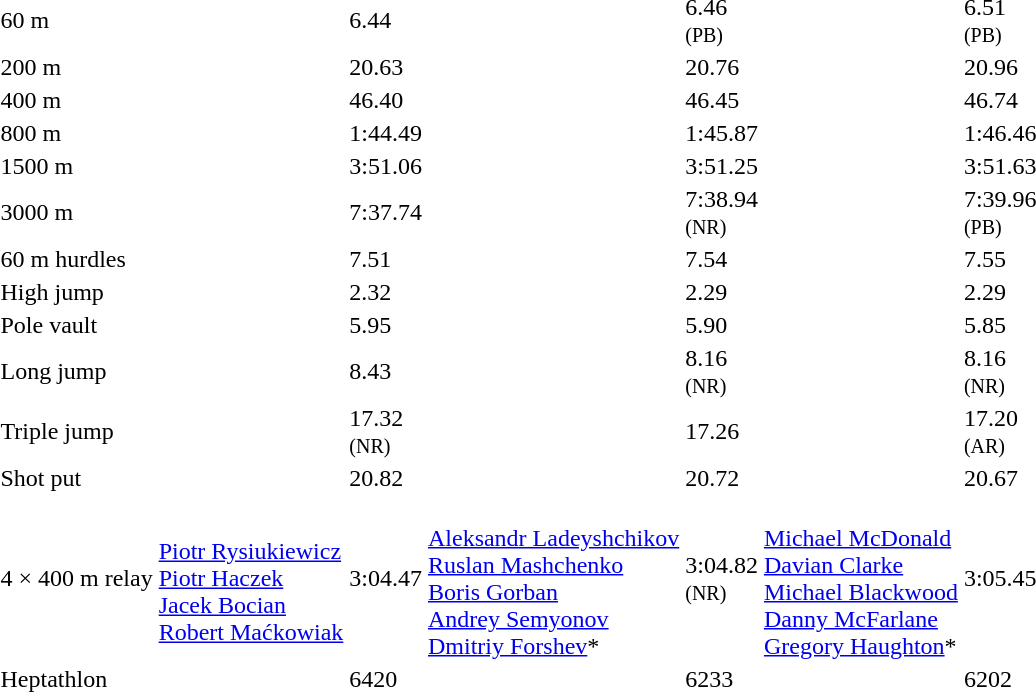<table>
<tr>
<td>60 m<br></td>
<td></td>
<td>6.44</td>
<td></td>
<td>6.46<br><small>(PB)</small></td>
<td></td>
<td>6.51<br><small>(PB)</small></td>
</tr>
<tr>
<td>200 m<br></td>
<td></td>
<td>20.63</td>
<td></td>
<td>20.76</td>
<td></td>
<td>20.96</td>
</tr>
<tr>
<td>400 m<br></td>
<td></td>
<td>46.40</td>
<td></td>
<td>46.45</td>
<td></td>
<td>46.74</td>
</tr>
<tr>
<td>800 m<br></td>
<td></td>
<td>1:44.49</td>
<td></td>
<td>1:45.87</td>
<td></td>
<td>1:46.46</td>
</tr>
<tr>
<td>1500 m<br></td>
<td></td>
<td>3:51.06</td>
<td></td>
<td>3:51.25</td>
<td></td>
<td>3:51.63</td>
</tr>
<tr>
<td>3000 m<br></td>
<td></td>
<td>7:37.74</td>
<td></td>
<td>7:38.94<br><small>(NR)</small></td>
<td></td>
<td>7:39.96<br><small>(PB)</small></td>
</tr>
<tr>
<td>60 m hurdles<br></td>
<td></td>
<td>7.51</td>
<td></td>
<td>7.54</td>
<td></td>
<td>7.55</td>
</tr>
<tr>
<td>High jump<br></td>
<td></td>
<td>2.32</td>
<td></td>
<td>2.29</td>
<td></td>
<td>2.29</td>
</tr>
<tr>
<td>Pole vault<br></td>
<td></td>
<td>5.95</td>
<td></td>
<td>5.90</td>
<td></td>
<td>5.85</td>
</tr>
<tr>
<td>Long jump<br></td>
<td></td>
<td>8.43</td>
<td></td>
<td>8.16<br><small>(NR)</small></td>
<td></td>
<td>8.16<br><small>(NR)</small></td>
</tr>
<tr>
<td>Triple jump<br></td>
<td></td>
<td>17.32<br><small>(NR)</small></td>
<td></td>
<td>17.26</td>
<td></td>
<td>17.20<br><small>(AR)</small></td>
</tr>
<tr>
<td>Shot put<br></td>
<td></td>
<td>20.82</td>
<td></td>
<td>20.72</td>
<td></td>
<td>20.67</td>
</tr>
<tr>
<td>4 × 400 m relay<br></td>
<td><br><a href='#'>Piotr Rysiukiewicz</a><br><a href='#'>Piotr Haczek</a><br><a href='#'>Jacek Bocian</a><br><a href='#'>Robert Maćkowiak</a></td>
<td>3:04.47</td>
<td><br><a href='#'>Aleksandr Ladeyshchikov</a><br><a href='#'>Ruslan Mashchenko</a><br><a href='#'>Boris Gorban</a><br><a href='#'>Andrey Semyonov</a><br><a href='#'>Dmitriy Forshev</a>*</td>
<td>3:04.82<br><small>(NR)</small></td>
<td><br><a href='#'>Michael McDonald</a><br><a href='#'>Davian Clarke</a><br><a href='#'>Michael Blackwood</a><br><a href='#'>Danny McFarlane</a><br><a href='#'>Gregory Haughton</a>*</td>
<td>3:05.45</td>
</tr>
<tr>
<td>Heptathlon<br></td>
<td></td>
<td>6420</td>
<td></td>
<td>6233</td>
<td></td>
<td>6202</td>
</tr>
</table>
